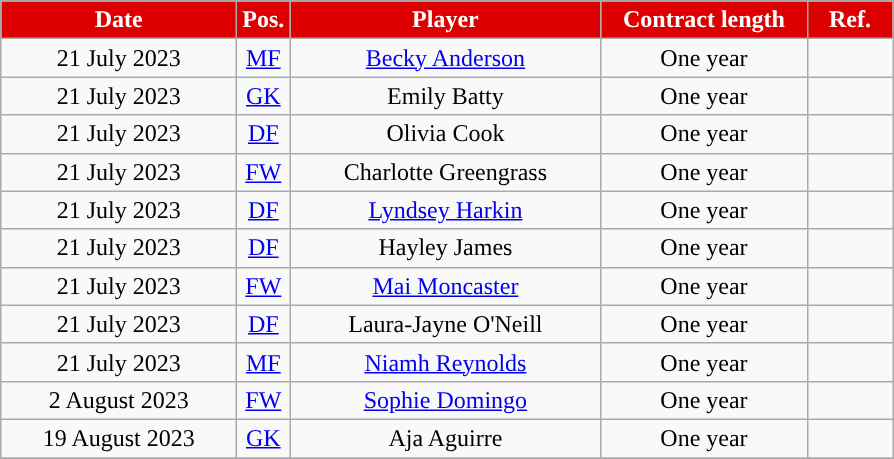<table class="wikitable" style="text-align:center;">
<tr>
<th style="background:#DD0000; color:#FFFFFF; width:150px;">Date</th>
<th style="background:#DD0000; color:#FFFFFF; width:20px;">Pos.</th>
<th style="background:#DD0000; color:#FFFFFF; width:200px;">Player</th>
<th style="background:#DD0000; color:#FFFFFF; width:130px;">Contract length</th>
<th style="background:#DD0000; color:#FFFFFF; width:50px;">Ref.</th>
</tr>
<tr>
<td>21 July 2023</td>
<td><a href='#'>MF</a></td>
<td><a href='#'>Becky Anderson</a></td>
<td>One year</td>
<td></td>
</tr>
<tr>
<td>21 July 2023</td>
<td><a href='#'>GK</a></td>
<td>Emily Batty</td>
<td>One year</td>
<td></td>
</tr>
<tr>
<td>21 July 2023</td>
<td><a href='#'>DF</a></td>
<td>Olivia Cook</td>
<td>One year</td>
<td></td>
</tr>
<tr>
<td>21 July 2023</td>
<td><a href='#'>FW</a></td>
<td>Charlotte Greengrass</td>
<td>One year</td>
<td></td>
</tr>
<tr>
<td>21 July 2023</td>
<td><a href='#'>DF</a></td>
<td><a href='#'>Lyndsey Harkin</a></td>
<td>One year</td>
<td></td>
</tr>
<tr>
<td>21 July 2023</td>
<td><a href='#'>DF</a></td>
<td>Hayley James</td>
<td>One year</td>
<td></td>
</tr>
<tr>
<td>21 July 2023</td>
<td><a href='#'>FW</a></td>
<td><a href='#'>Mai Moncaster</a></td>
<td>One year</td>
<td></td>
</tr>
<tr>
<td>21 July 2023</td>
<td><a href='#'>DF</a></td>
<td>Laura-Jayne O'Neill</td>
<td>One year</td>
<td></td>
</tr>
<tr>
<td>21 July 2023</td>
<td><a href='#'>MF</a></td>
<td><a href='#'>Niamh Reynolds</a></td>
<td>One year</td>
<td></td>
</tr>
<tr>
<td>2 August 2023</td>
<td><a href='#'>FW</a></td>
<td><a href='#'>Sophie Domingo</a></td>
<td>One year</td>
<td></td>
</tr>
<tr>
<td>19 August 2023</td>
<td><a href='#'>GK</a></td>
<td>Aja Aguirre</td>
<td>One year</td>
<td></td>
</tr>
<tr>
</tr>
</table>
